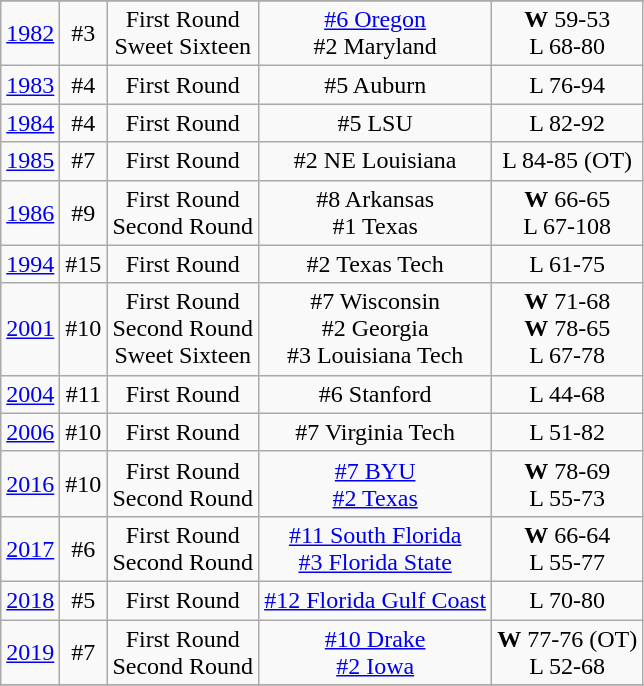<table class="wikitable" style="text-align:center">
<tr>
</tr>
<tr>
<td rowspan=1><a href='#'>1982</a></td>
<td>#3</td>
<td>First Round<br>Sweet Sixteen</td>
<td><a href='#'>#6 Oregon</a><br>#2 Maryland</td>
<td><strong>W</strong> 59-53<br>L 68-80</td>
</tr>
<tr style="text-align:center;">
<td rowspan=1><a href='#'>1983</a></td>
<td>#4</td>
<td>First Round</td>
<td>#5 Auburn</td>
<td>L 76-94</td>
</tr>
<tr style="text-align:center;">
<td rowspan=1><a href='#'>1984</a></td>
<td>#4</td>
<td>First Round</td>
<td>#5 LSU</td>
<td>L 82-92</td>
</tr>
<tr style="text-align:center;">
<td rowspan=1><a href='#'>1985</a></td>
<td>#7</td>
<td>First Round</td>
<td>#2 NE Louisiana</td>
<td>L 84-85 (OT)</td>
</tr>
<tr style="text-align:center;">
<td rowspan=1><a href='#'>1986</a></td>
<td>#9</td>
<td>First Round<br>Second Round</td>
<td>#8 Arkansas<br>#1 Texas</td>
<td><strong>W</strong> 66-65<br>L 67-108</td>
</tr>
<tr style="text-align:center;">
<td rowspan=1><a href='#'>1994</a></td>
<td>#15</td>
<td>First Round</td>
<td>#2 Texas Tech</td>
<td>L 61-75</td>
</tr>
<tr style="text-align:center;">
<td rowspan=1><a href='#'>2001</a></td>
<td>#10</td>
<td>First Round<br>Second Round<br>Sweet Sixteen</td>
<td>#7 Wisconsin<br>#2 Georgia<br>#3 Louisiana Tech</td>
<td><strong>W</strong> 71-68<br><strong>W</strong> 78-65<br>L 67-78</td>
</tr>
<tr style="text-align:center;">
<td rowspan=1><a href='#'>2004</a></td>
<td>#11</td>
<td>First Round</td>
<td>#6 Stanford</td>
<td>L 44-68</td>
</tr>
<tr style="text-align:center;">
<td rowspan=1><a href='#'>2006</a></td>
<td>#10</td>
<td>First Round</td>
<td>#7 Virginia Tech</td>
<td>L 51-82</td>
</tr>
<tr style="text-align:center;">
<td rowspan=1><a href='#'>2016</a></td>
<td>#10</td>
<td>First Round<br>Second Round</td>
<td><a href='#'>#7 BYU</a><br><a href='#'>#2 Texas</a></td>
<td><strong>W</strong> 78-69<br>L 55-73</td>
</tr>
<tr style="text-align:center;">
<td rowspan=1><a href='#'>2017</a></td>
<td>#6</td>
<td>First Round<br>Second Round</td>
<td><a href='#'>#11 South Florida</a><br><a href='#'>#3 Florida State</a></td>
<td><strong>W</strong> 66-64<br>L 55-77</td>
</tr>
<tr style="text-align:center;">
<td rowspan=1><a href='#'>2018</a></td>
<td>#5</td>
<td>First Round</td>
<td><a href='#'>#12 Florida Gulf Coast</a></td>
<td>L 70-80</td>
</tr>
<tr style="text-align:center;">
<td rowspan=1><a href='#'>2019</a></td>
<td>#7</td>
<td>First Round<br>Second Round</td>
<td><a href='#'>#10 Drake</a><br><a href='#'>#2 Iowa</a></td>
<td><strong>W</strong> 77-76 (OT)<br>L 52-68</td>
</tr>
<tr style="text-align:center;">
</tr>
</table>
